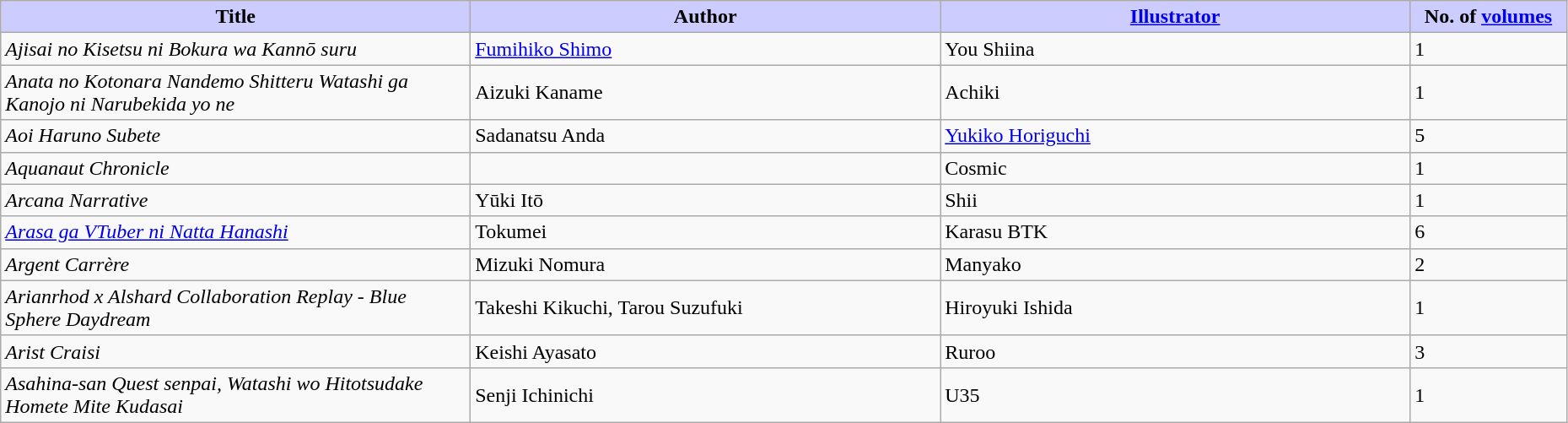<table class="wikitable" style="width: 98%;">
<tr>
<th width=30% style="background:#ccf;">Title</th>
<th width=30% style="background:#ccf;">Author</th>
<th width=30% style="background:#ccf;"><a href='#'>Illustrator</a></th>
<th width=10% style="background:#ccf;">No. of <a href='#'>volumes</a></th>
</tr>
<tr>
<td><em>Ajisai no Kisetsu ni Bokura wa Kannō suru</em></td>
<td><a href='#'>Fumihiko Shimo</a></td>
<td>You Shiina</td>
<td>1</td>
</tr>
<tr>
<td><em>Anata no Kotonara Nandemo Shitteru Watashi ga Kanojo ni Narubekida yo ne</em></td>
<td>Aizuki Kaname</td>
<td>Achiki</td>
<td>1</td>
</tr>
<tr>
<td><em>Aoi Haruno Subete</em></td>
<td>Sadanatsu Anda</td>
<td><a href='#'>Yukiko Horiguchi</a></td>
<td>5</td>
</tr>
<tr>
<td><em>Aquanaut Chronicle</em></td>
<td></td>
<td>Cosmic</td>
<td>1</td>
</tr>
<tr>
<td><em>Arcana Narrative</em></td>
<td>Yūki Itō</td>
<td>Shii</td>
<td>1</td>
</tr>
<tr>
<td><em><a href='#'>Arasa ga VTuber ni Natta Hanashi</a></em></td>
<td>Tokumei</td>
<td>Karasu BTK</td>
<td>6</td>
</tr>
<tr>
<td><em>Argent Carrère</em></td>
<td>Mizuki Nomura</td>
<td>Manyako</td>
<td>2</td>
</tr>
<tr>
<td><em>Arianrhod x Alshard Collaboration Replay - Blue Sphere Daydream</em></td>
<td>Takeshi Kikuchi, Tarou Suzufuki</td>
<td>Hiroyuki Ishida</td>
<td>1</td>
</tr>
<tr>
<td><em>Arist Craisi</em></td>
<td>Keishi Ayasato</td>
<td>Ruroo</td>
<td>3</td>
</tr>
<tr>
<td><em>Asahina-san Quest senpai, Watashi wo Hitotsudake Homete Mite Kudasai</em></td>
<td>Senji Ichinichi</td>
<td>U35</td>
<td>1</td>
</tr>
</table>
